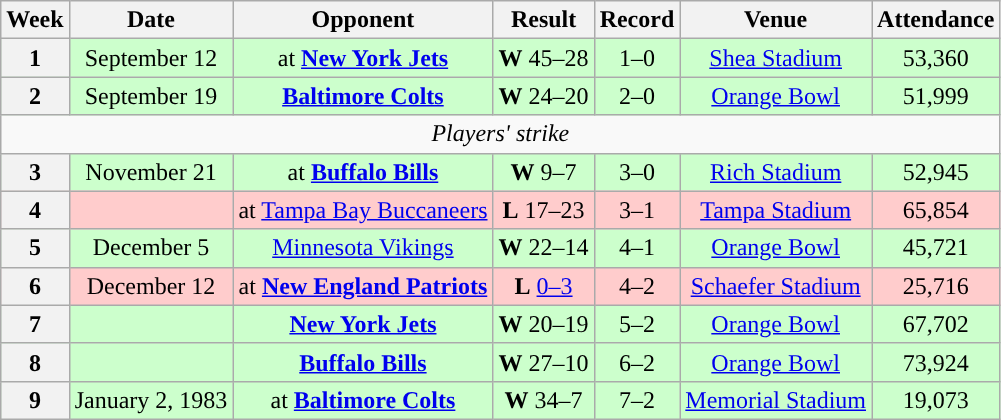<table class="wikitable" style="text-align:center">
<tr>
<th>Week</th>
<th>Date</th>
<th>Opponent</th>
<th>Result</th>
<th>Record</th>
<th>Venue</th>
<th>Attendance</th>
</tr>
<tr style="background:#cfc">
<th>1</th>
<td>September 12</td>
<td>at <strong><a href='#'>New York Jets</a></strong></td>
<td><strong>W</strong> 45–28</td>
<td>1–0</td>
<td><a href='#'>Shea Stadium</a></td>
<td>53,360</td>
</tr>
<tr style="background:#cfc">
<th>2</th>
<td>September 19</td>
<td><strong><a href='#'>Baltimore Colts</a></strong></td>
<td><strong>W</strong> 24–20</td>
<td>2–0</td>
<td><a href='#'>Orange Bowl</a></td>
<td>51,999</td>
</tr>
<tr>
<td colspan=7 align="center"><em>Players' strike</em></td>
</tr>
<tr style="background:#cfc">
<th>3</th>
<td>November 21</td>
<td>at <strong><a href='#'>Buffalo Bills</a></strong></td>
<td><strong>W</strong> 9–7</td>
<td>3–0</td>
<td><a href='#'>Rich Stadium</a></td>
<td>52,945</td>
</tr>
<tr style="background:#fcc">
<th>4</th>
<td></td>
<td>at <a href='#'>Tampa Bay Buccaneers</a></td>
<td><strong>L</strong> 17–23</td>
<td>3–1</td>
<td><a href='#'>Tampa Stadium</a></td>
<td>65,854</td>
</tr>
<tr style="background:#cfc">
<th>5</th>
<td>December 5</td>
<td><a href='#'>Minnesota Vikings</a></td>
<td><strong>W</strong> 22–14</td>
<td>4–1</td>
<td><a href='#'>Orange Bowl</a></td>
<td>45,721</td>
</tr>
<tr style="background: #fcc">
<th>6</th>
<td>December 12</td>
<td>at <strong><a href='#'>New England Patriots</a></strong></td>
<td><strong>L</strong> <a href='#'>0–3</a></td>
<td>4–2</td>
<td><a href='#'>Schaefer Stadium</a></td>
<td>25,716</td>
</tr>
<tr style="background:#cfc">
<th>7</th>
<td></td>
<td><strong><a href='#'>New York Jets</a></strong></td>
<td><strong>W</strong> 20–19</td>
<td>5–2</td>
<td><a href='#'>Orange Bowl</a></td>
<td>67,702</td>
</tr>
<tr style="background:#cfc">
<th>8</th>
<td></td>
<td><strong><a href='#'>Buffalo Bills</a></strong></td>
<td><strong>W</strong> 27–10</td>
<td>6–2</td>
<td><a href='#'>Orange Bowl</a></td>
<td>73,924</td>
</tr>
<tr style="background:#cfc">
<th>9</th>
<td>January 2, 1983</td>
<td>at <strong><a href='#'>Baltimore Colts</a></strong></td>
<td><strong>W</strong> 34–7</td>
<td>7–2</td>
<td><a href='#'>Memorial Stadium</a></td>
<td>19,073</td>
</tr>
</table>
